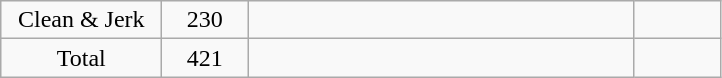<table class = "wikitable" style="text-align:center;">
<tr>
<td width=100>Clean & Jerk</td>
<td width=50>230</td>
<td width=250 align=left></td>
<td width=50></td>
</tr>
<tr>
<td>Total</td>
<td>421</td>
<td align=left></td>
<td></td>
</tr>
</table>
